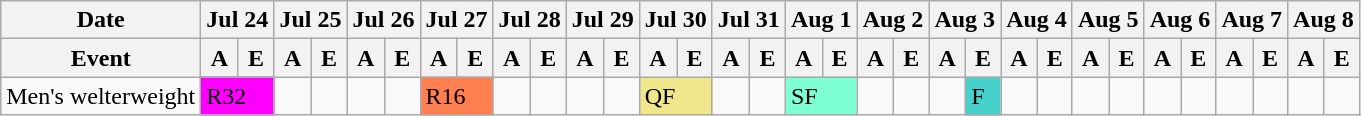<table class="wikitable olympic-schedule Boxing">
<tr>
<th>Date</th>
<th colspan="2">Jul 24</th>
<th colspan="2">Jul 25</th>
<th colspan="2">Jul 26</th>
<th colspan="2">Jul 27</th>
<th colspan="2">Jul 28</th>
<th colspan="2">Jul 29</th>
<th colspan="2">Jul 30</th>
<th colspan="2">Jul 31</th>
<th colspan="2">Aug 1</th>
<th colspan="2">Aug 2</th>
<th colspan="2">Aug 3</th>
<th colspan="2">Aug 4</th>
<th colspan="2">Aug 5</th>
<th colspan="2">Aug 6</th>
<th colspan="2">Aug 7</th>
<th colspan="2">Aug 8</th>
</tr>
<tr>
<th>Event</th>
<th>A</th>
<th>E</th>
<th>A</th>
<th>E</th>
<th>A</th>
<th>E</th>
<th>A</th>
<th>E</th>
<th>A</th>
<th>E</th>
<th>A</th>
<th>E</th>
<th>A</th>
<th>E</th>
<th>A</th>
<th>E</th>
<th>A</th>
<th>E</th>
<th>A</th>
<th>E</th>
<th>A</th>
<th>E</th>
<th>A</th>
<th>E</th>
<th>A</th>
<th>E</th>
<th>A</th>
<th>E</th>
<th>A</th>
<th>E</th>
<th>A</th>
<th>E</th>
</tr>
<tr>
<td class="event">Men's welterweight</td>
<td colspan="2" bgcolor="#FF00FF" class="roundof32">R32</td>
<td></td>
<td></td>
<td></td>
<td></td>
<td colspan="2" bgcolor="#FF7F50" class="roundof16">R16</td>
<td></td>
<td></td>
<td></td>
<td></td>
<td colspan="2" bgcolor="#F0E68C" class="quarterfinals">QF</td>
<td></td>
<td></td>
<td colspan="2" bgcolor="#7FFFD4" class="semifinals">SF</td>
<td></td>
<td></td>
<td></td>
<td bgcolor="#48D1CC" class="final">F</td>
<td></td>
<td></td>
<td></td>
<td></td>
<td></td>
<td></td>
<td></td>
<td></td>
<td></td>
<td></td>
</tr>
</table>
